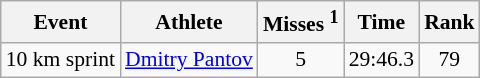<table class="wikitable" style="font-size:90%">
<tr>
<th>Event</th>
<th>Athlete</th>
<th>Misses <sup>1</sup></th>
<th>Time</th>
<th>Rank</th>
</tr>
<tr>
<td>10 km sprint</td>
<td><a href='#'>Dmitry Pantov</a></td>
<td align="center">5</td>
<td align="center">29:46.3</td>
<td align="center">79</td>
</tr>
</table>
